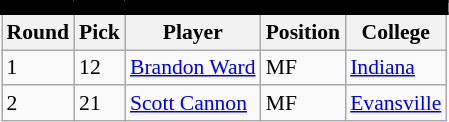<table class="wikitable sortable" style="text-align:center; font-size:90%; text-align:left;">
<tr style="border-spacing: 2px; border: 2px solid black;">
<td colspan="7" bgcolor="#000000" color="#000000" border="#FED000" align="center"><strong></strong></td>
</tr>
<tr>
<th><strong>Round</strong></th>
<th><strong>Pick</strong></th>
<th><strong>Player</strong></th>
<th><strong>Position</strong></th>
<th><strong>College</strong></th>
</tr>
<tr>
<td>1</td>
<td>12</td>
<td> <a href='#'>Brandon Ward</a></td>
<td>MF</td>
<td><a href='#'>Indiana</a></td>
</tr>
<tr>
<td>2</td>
<td>21</td>
<td> <a href='#'>Scott Cannon</a></td>
<td>MF</td>
<td><a href='#'>Evansville</a></td>
</tr>
</table>
